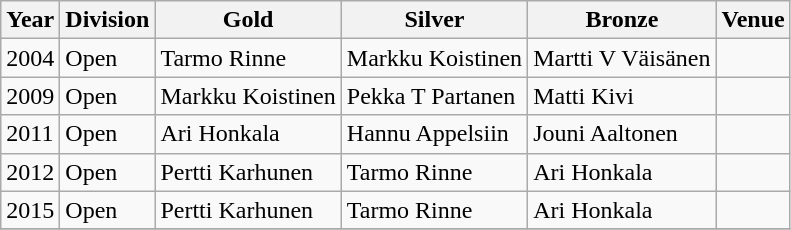<table class="wikitable sortable" style="text-align: left;">
<tr>
<th>Year</th>
<th>Division</th>
<th> Gold</th>
<th> Silver</th>
<th> Bronze</th>
<th>Venue</th>
</tr>
<tr>
<td>2004</td>
<td>Open</td>
<td> Tarmo Rinne</td>
<td> Markku Koistinen</td>
<td> Martti V Väisänen</td>
<td></td>
</tr>
<tr>
<td>2009</td>
<td>Open</td>
<td> Markku Koistinen</td>
<td> Pekka T Partanen</td>
<td> Matti Kivi</td>
<td></td>
</tr>
<tr>
<td>2011</td>
<td>Open</td>
<td> Ari Honkala</td>
<td> Hannu Appelsiin</td>
<td> Jouni Aaltonen</td>
<td></td>
</tr>
<tr>
<td>2012</td>
<td>Open</td>
<td> Pertti Karhunen</td>
<td> Tarmo Rinne</td>
<td> Ari Honkala</td>
<td></td>
</tr>
<tr>
<td>2015</td>
<td>Open</td>
<td> Pertti Karhunen</td>
<td> Tarmo Rinne</td>
<td> Ari Honkala</td>
<td></td>
</tr>
<tr>
</tr>
</table>
